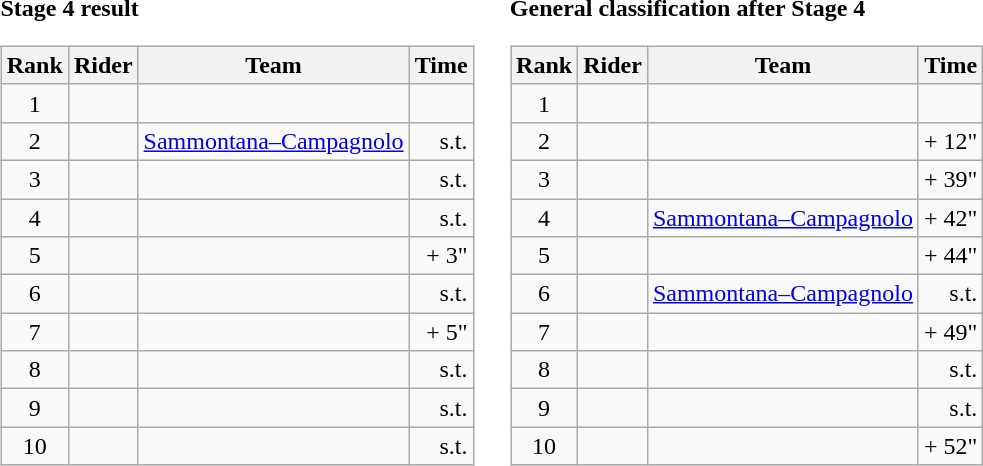<table>
<tr>
<td><strong>Stage 4 result</strong><br><table class="wikitable">
<tr>
<th scope="col">Rank</th>
<th scope="col">Rider</th>
<th scope="col">Team</th>
<th scope="col">Time</th>
</tr>
<tr>
<td style="text-align:center;">1</td>
<td></td>
<td></td>
<td style="text-align:right;"></td>
</tr>
<tr>
<td style="text-align:center;">2</td>
<td></td>
<td><a href='#'>Sammontana–Campagnolo</a></td>
<td style="text-align:right;">s.t.</td>
</tr>
<tr>
<td style="text-align:center;">3</td>
<td></td>
<td></td>
<td style="text-align:right;">s.t.</td>
</tr>
<tr>
<td style="text-align:center;">4</td>
<td></td>
<td></td>
<td style="text-align:right;">s.t.</td>
</tr>
<tr>
<td style="text-align:center;">5</td>
<td></td>
<td></td>
<td style="text-align:right;">+ 3"</td>
</tr>
<tr>
<td style="text-align:center;">6</td>
<td></td>
<td></td>
<td style="text-align:right;">s.t.</td>
</tr>
<tr>
<td style="text-align:center;">7</td>
<td></td>
<td></td>
<td style="text-align:right;">+ 5"</td>
</tr>
<tr>
<td style="text-align:center;">8</td>
<td></td>
<td></td>
<td style="text-align:right;">s.t.</td>
</tr>
<tr>
<td style="text-align:center;">9</td>
<td></td>
<td></td>
<td style="text-align:right;">s.t.</td>
</tr>
<tr>
<td style="text-align:center;">10</td>
<td></td>
<td></td>
<td style="text-align:right;">s.t.</td>
</tr>
</table>
</td>
<td></td>
<td><strong>General classification after Stage 4</strong><br><table class="wikitable">
<tr>
<th scope="col">Rank</th>
<th scope="col">Rider</th>
<th scope="col">Team</th>
<th scope="col">Time</th>
</tr>
<tr>
<td style="text-align:center;">1</td>
<td></td>
<td></td>
<td style="text-align:right;"></td>
</tr>
<tr>
<td style="text-align:center;">2</td>
<td></td>
<td></td>
<td style="text-align:right;">+ 12"</td>
</tr>
<tr>
<td style="text-align:center;">3</td>
<td></td>
<td></td>
<td style="text-align:right;">+ 39"</td>
</tr>
<tr>
<td style="text-align:center;">4</td>
<td></td>
<td><a href='#'>Sammontana–Campagnolo</a></td>
<td style="text-align:right;">+ 42"</td>
</tr>
<tr>
<td style="text-align:center;">5</td>
<td></td>
<td></td>
<td style="text-align:right;">+ 44"</td>
</tr>
<tr>
<td style="text-align:center;">6</td>
<td></td>
<td><a href='#'>Sammontana–Campagnolo</a></td>
<td style="text-align:right;">s.t.</td>
</tr>
<tr>
<td style="text-align:center;">7</td>
<td></td>
<td></td>
<td style="text-align:right;">+ 49"</td>
</tr>
<tr>
<td style="text-align:center;">8</td>
<td></td>
<td></td>
<td style="text-align:right;">s.t.</td>
</tr>
<tr>
<td style="text-align:center;">9</td>
<td></td>
<td></td>
<td style="text-align:right;">s.t.</td>
</tr>
<tr>
<td style="text-align:center;">10</td>
<td></td>
<td></td>
<td style="text-align:right;">+ 52"</td>
</tr>
</table>
</td>
</tr>
</table>
